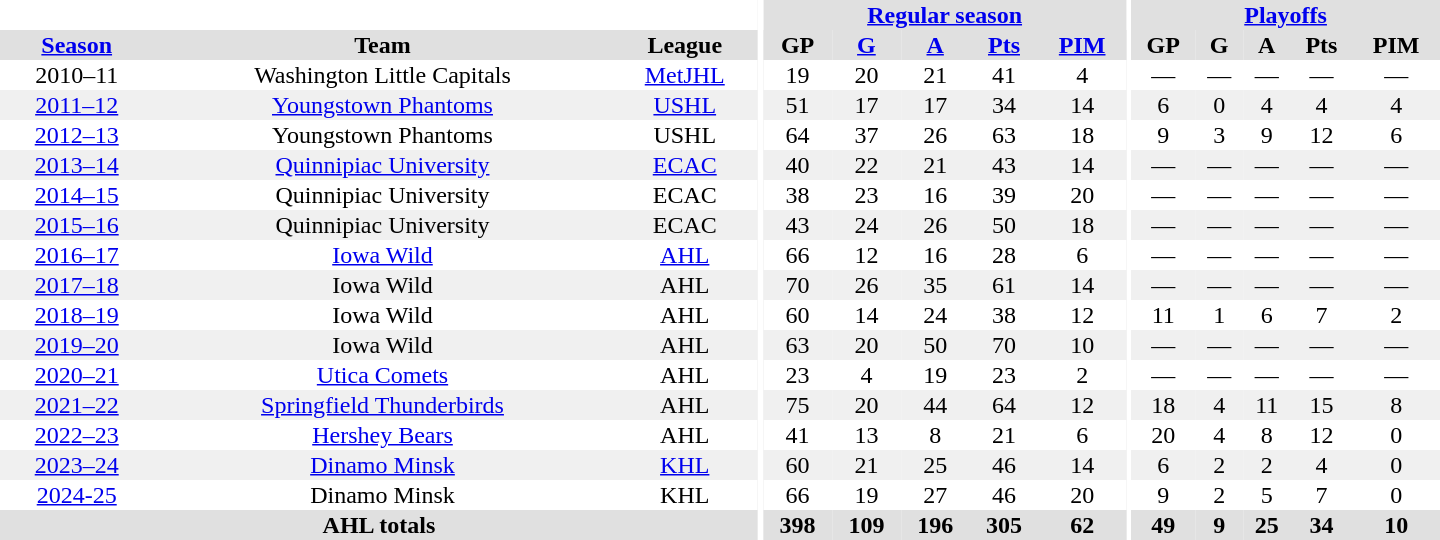<table border="0" cellpadding="1" cellspacing="0" style="text-align:center; width:60em">
<tr bgcolor="#e0e0e0">
<th colspan="3" bgcolor="#ffffff"></th>
<th rowspan="100" bgcolor="#ffffff"></th>
<th colspan="5"><a href='#'>Regular season</a></th>
<th rowspan="100" bgcolor="#ffffff"></th>
<th colspan="5"><a href='#'>Playoffs</a></th>
</tr>
<tr bgcolor="#e0e0e0">
<th><a href='#'>Season</a></th>
<th>Team</th>
<th>League</th>
<th>GP</th>
<th><a href='#'>G</a></th>
<th><a href='#'>A</a></th>
<th><a href='#'>Pts</a></th>
<th><a href='#'>PIM</a></th>
<th>GP</th>
<th>G</th>
<th>A</th>
<th>Pts</th>
<th>PIM</th>
</tr>
<tr>
<td>2010–11</td>
<td>Washington Little Capitals</td>
<td><a href='#'>MetJHL</a></td>
<td>19</td>
<td>20</td>
<td>21</td>
<td>41</td>
<td>4</td>
<td>—</td>
<td>—</td>
<td>—</td>
<td>—</td>
<td>—</td>
</tr>
<tr bgcolor="#f0f0f0">
<td><a href='#'>2011–12</a></td>
<td><a href='#'>Youngstown Phantoms</a></td>
<td><a href='#'>USHL</a></td>
<td>51</td>
<td>17</td>
<td>17</td>
<td>34</td>
<td>14</td>
<td>6</td>
<td>0</td>
<td>4</td>
<td>4</td>
<td>4</td>
</tr>
<tr>
<td><a href='#'>2012–13</a></td>
<td>Youngstown Phantoms</td>
<td>USHL</td>
<td>64</td>
<td>37</td>
<td>26</td>
<td>63</td>
<td>18</td>
<td>9</td>
<td>3</td>
<td>9</td>
<td>12</td>
<td>6</td>
</tr>
<tr bgcolor="#f0f0f0">
<td><a href='#'>2013–14</a></td>
<td><a href='#'>Quinnipiac University</a></td>
<td><a href='#'>ECAC</a></td>
<td>40</td>
<td>22</td>
<td>21</td>
<td>43</td>
<td>14</td>
<td>—</td>
<td>—</td>
<td>—</td>
<td>—</td>
<td>—</td>
</tr>
<tr>
<td><a href='#'>2014–15</a></td>
<td>Quinnipiac University</td>
<td>ECAC</td>
<td>38</td>
<td>23</td>
<td>16</td>
<td>39</td>
<td>20</td>
<td>—</td>
<td>—</td>
<td>—</td>
<td>—</td>
<td>—</td>
</tr>
<tr bgcolor="#f0f0f0">
<td><a href='#'>2015–16</a></td>
<td>Quinnipiac University</td>
<td>ECAC</td>
<td>43</td>
<td>24</td>
<td>26</td>
<td>50</td>
<td>18</td>
<td>—</td>
<td>—</td>
<td>—</td>
<td>—</td>
<td>—</td>
</tr>
<tr>
<td><a href='#'>2016–17</a></td>
<td><a href='#'>Iowa Wild</a></td>
<td><a href='#'>AHL</a></td>
<td>66</td>
<td>12</td>
<td>16</td>
<td>28</td>
<td>6</td>
<td>—</td>
<td>—</td>
<td>—</td>
<td>—</td>
<td>—</td>
</tr>
<tr bgcolor="#f0f0f0">
<td><a href='#'>2017–18</a></td>
<td>Iowa Wild</td>
<td>AHL</td>
<td>70</td>
<td>26</td>
<td>35</td>
<td>61</td>
<td>14</td>
<td>—</td>
<td>—</td>
<td>—</td>
<td>—</td>
<td>—</td>
</tr>
<tr>
<td><a href='#'>2018–19</a></td>
<td>Iowa Wild</td>
<td>AHL</td>
<td>60</td>
<td>14</td>
<td>24</td>
<td>38</td>
<td>12</td>
<td>11</td>
<td>1</td>
<td>6</td>
<td>7</td>
<td>2</td>
</tr>
<tr bgcolor="#f0f0f0">
<td><a href='#'>2019–20</a></td>
<td>Iowa Wild</td>
<td>AHL</td>
<td>63</td>
<td>20</td>
<td>50</td>
<td>70</td>
<td>10</td>
<td>—</td>
<td>—</td>
<td>—</td>
<td>—</td>
<td>—</td>
</tr>
<tr>
<td><a href='#'>2020–21</a></td>
<td><a href='#'>Utica Comets</a></td>
<td>AHL</td>
<td>23</td>
<td>4</td>
<td>19</td>
<td>23</td>
<td>2</td>
<td>—</td>
<td>—</td>
<td>—</td>
<td>—</td>
<td>—</td>
</tr>
<tr bgcolor="#f0f0f0">
<td><a href='#'>2021–22</a></td>
<td><a href='#'>Springfield Thunderbirds</a></td>
<td>AHL</td>
<td>75</td>
<td>20</td>
<td>44</td>
<td>64</td>
<td>12</td>
<td>18</td>
<td>4</td>
<td>11</td>
<td>15</td>
<td>8</td>
</tr>
<tr>
<td><a href='#'>2022–23</a></td>
<td><a href='#'>Hershey Bears</a></td>
<td>AHL</td>
<td>41</td>
<td>13</td>
<td>8</td>
<td>21</td>
<td>6</td>
<td>20</td>
<td>4</td>
<td>8</td>
<td>12</td>
<td>0</td>
</tr>
<tr bgcolor="#f0f0f0">
<td><a href='#'>2023–24</a></td>
<td><a href='#'>Dinamo Minsk</a></td>
<td><a href='#'>KHL</a></td>
<td>60</td>
<td>21</td>
<td>25</td>
<td>46</td>
<td>14</td>
<td>6</td>
<td>2</td>
<td>2</td>
<td>4</td>
<td>0</td>
</tr>
<tr>
<td><a href='#'>2024-25</a></td>
<td>Dinamo Minsk</td>
<td>KHL</td>
<td>66</td>
<td>19</td>
<td>27</td>
<td>46</td>
<td>20</td>
<td>9</td>
<td>2</td>
<td>5</td>
<td>7</td>
<td>0</td>
</tr>
<tr bgcolor="#e0e0e0">
<th colspan="3">AHL totals</th>
<th>398</th>
<th>109</th>
<th>196</th>
<th>305</th>
<th>62</th>
<th>49</th>
<th>9</th>
<th>25</th>
<th>34</th>
<th>10</th>
</tr>
</table>
